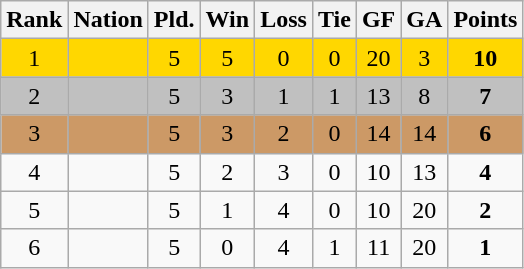<table class="wikitable" style="text-align:center;">
<tr>
<th>Rank</th>
<th>Nation</th>
<th>Pld.</th>
<th>Win</th>
<th>Loss</th>
<th>Tie</th>
<th>GF</th>
<th>GA</th>
<th>Points</th>
</tr>
<tr bgcolor=gold>
<td>1</td>
<td align="left"></td>
<td>5</td>
<td>5</td>
<td>0</td>
<td>0</td>
<td>20</td>
<td>3</td>
<td><strong>10</strong></td>
</tr>
<tr bgcolor=silver>
<td>2</td>
<td align="left"></td>
<td>5</td>
<td>3</td>
<td>1</td>
<td>1</td>
<td>13</td>
<td>8</td>
<td><strong>7</strong></td>
</tr>
<tr bgcolor=cc9966>
<td>3</td>
<td align="left"></td>
<td>5</td>
<td>3</td>
<td>2</td>
<td>0</td>
<td>14</td>
<td>14</td>
<td><strong>6</strong></td>
</tr>
<tr>
<td>4</td>
<td align="left"></td>
<td>5</td>
<td>2</td>
<td>3</td>
<td>0</td>
<td>10</td>
<td>13</td>
<td><strong>4</strong></td>
</tr>
<tr>
<td>5</td>
<td align="left"></td>
<td>5</td>
<td>1</td>
<td>4</td>
<td>0</td>
<td>10</td>
<td>20</td>
<td><strong>2</strong></td>
</tr>
<tr>
<td>6</td>
<td align="left"></td>
<td>5</td>
<td>0</td>
<td>4</td>
<td>1</td>
<td>11</td>
<td>20</td>
<td><strong>1</strong></td>
</tr>
</table>
